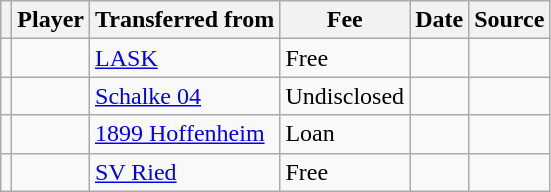<table class="wikitable plainrowheaders sortable">
<tr>
<th></th>
<th scope="col">Player</th>
<th>Transferred from</th>
<th style="width: 65px;">Fee</th>
<th scope="col">Date</th>
<th scope="col">Source</th>
</tr>
<tr>
<td align=center></td>
<td></td>
<td> <a href='#'>LASK</a></td>
<td>Free</td>
<td></td>
<td></td>
</tr>
<tr>
<td align=center></td>
<td></td>
<td> <a href='#'>Schalke 04</a></td>
<td>Undisclosed</td>
<td></td>
<td></td>
</tr>
<tr>
<td align=center></td>
<td></td>
<td> <a href='#'>1899 Hoffenheim</a></td>
<td>Loan</td>
<td></td>
<td></td>
</tr>
<tr>
<td align=center></td>
<td></td>
<td> <a href='#'>SV Ried</a></td>
<td>Free</td>
<td></td>
<td></td>
</tr>
</table>
